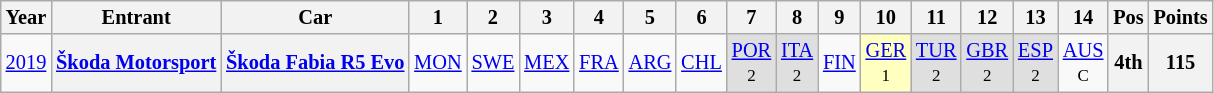<table class="wikitable" border="1" style="text-align:center; font-size:85%;">
<tr>
<th>Year</th>
<th>Entrant</th>
<th>Car</th>
<th>1</th>
<th>2</th>
<th>3</th>
<th>4</th>
<th>5</th>
<th>6</th>
<th>7</th>
<th>8</th>
<th>9</th>
<th>10</th>
<th>11</th>
<th>12</th>
<th>13</th>
<th>14</th>
<th>Pos</th>
<th>Points</th>
</tr>
<tr>
<td><a href='#'>2019</a></td>
<th nowrap><a href='#'>Škoda Motorsport</a></th>
<th nowrap><a href='#'>Škoda Fabia R5 Evo</a></th>
<td><a href='#'>MON</a></td>
<td><a href='#'>SWE</a></td>
<td><a href='#'>MEX</a></td>
<td><a href='#'>FRA</a></td>
<td><a href='#'>ARG</a></td>
<td><a href='#'>CHL</a></td>
<td style="background:#DFDFDF;"><a href='#'>POR</a><br><small>2</small></td>
<td style="background:#DFDFDF;"><a href='#'>ITA</a><br><small>2</small></td>
<td><a href='#'>FIN</a></td>
<td style="background:#FFFFBF;"><a href='#'>GER</a><br><small>1</small></td>
<td style="background:#DFDFDF;"><a href='#'>TUR</a><br><small>2</small></td>
<td style="background:#DFDFDF;"><a href='#'>GBR</a><br><small>2</small></td>
<td style="background:#DFDFDF;"><a href='#'>ESP</a><br><small>2</small></td>
<td><a href='#'>AUS</a><br><small>C</small></td>
<th>4th</th>
<th>115</th>
</tr>
</table>
